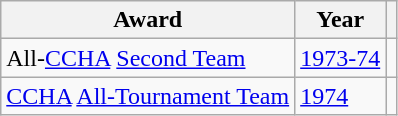<table class="wikitable">
<tr>
<th>Award</th>
<th>Year</th>
<th></th>
</tr>
<tr>
<td>All-<a href='#'>CCHA</a> <a href='#'>Second Team</a></td>
<td><a href='#'>1973-74</a></td>
<td></td>
</tr>
<tr>
<td><a href='#'>CCHA</a> <a href='#'>All-Tournament Team</a></td>
<td><a href='#'>1974</a></td>
<td></td>
</tr>
</table>
